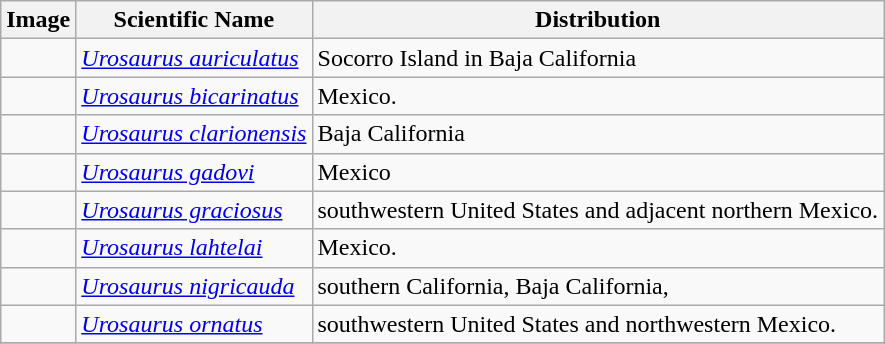<table class="wikitable">
<tr>
<th>Image</th>
<th>Scientific Name</th>
<th>Distribution</th>
</tr>
<tr>
<td></td>
<td><em><a href='#'>Urosaurus auriculatus</a></em> </td>
<td>Socorro Island in Baja California</td>
</tr>
<tr>
<td></td>
<td><em><a href='#'>Urosaurus bicarinatus</a></em> </td>
<td>Mexico.</td>
</tr>
<tr>
<td></td>
<td><em><a href='#'>Urosaurus clarionensis</a></em> </td>
<td>Baja California</td>
</tr>
<tr>
<td></td>
<td><em><a href='#'>Urosaurus gadovi</a></em> </td>
<td>Mexico</td>
</tr>
<tr>
<td></td>
<td><em><a href='#'>Urosaurus graciosus</a></em> </td>
<td>southwestern United States and adjacent northern Mexico.</td>
</tr>
<tr>
<td></td>
<td><em><a href='#'>Urosaurus lahtelai</a></em> </td>
<td>Mexico.</td>
</tr>
<tr>
<td></td>
<td><em><a href='#'>Urosaurus nigricauda</a></em> </td>
<td>southern California, Baja California,</td>
</tr>
<tr>
<td></td>
<td><em><a href='#'>Urosaurus ornatus</a></em> </td>
<td>southwestern United States and northwestern Mexico.</td>
</tr>
<tr>
</tr>
</table>
